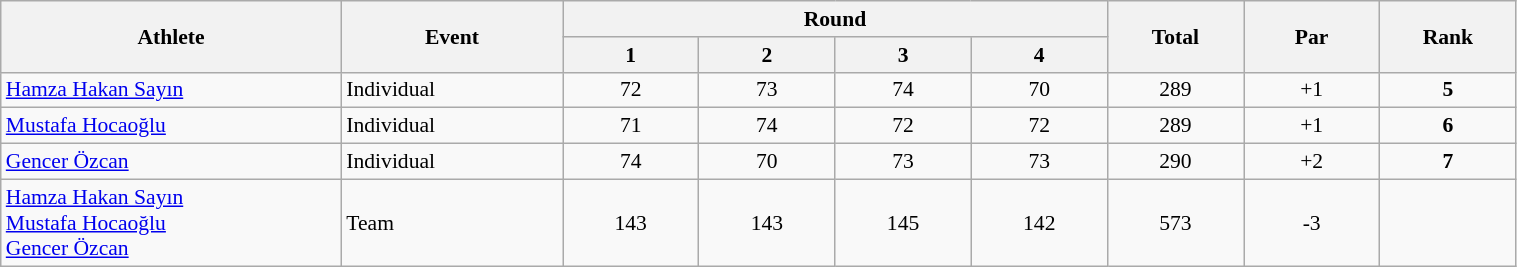<table class="wikitable" width="80%" style="text-align:center; font-size:90%">
<tr>
<th rowspan="2" width="20%">Athlete</th>
<th rowspan="2" width="13%">Event</th>
<th colspan="4">Round</th>
<th rowspan="2" width="8%">Total</th>
<th rowspan="2" width="8%">Par</th>
<th rowspan="2" width="8%">Rank</th>
</tr>
<tr>
<th width="8%">1</th>
<th width="8%">2</th>
<th width="8%">3</th>
<th width="8%">4</th>
</tr>
<tr>
<td align="left"><a href='#'>Hamza Hakan Sayın</a></td>
<td align="left">Individual</td>
<td>72</td>
<td>73</td>
<td>74</td>
<td>70</td>
<td>289</td>
<td align=center>+1</td>
<td><strong>5</strong></td>
</tr>
<tr>
<td align="left"><a href='#'>Mustafa Hocaoğlu</a></td>
<td align="left">Individual</td>
<td>71</td>
<td>74</td>
<td>72</td>
<td>72</td>
<td>289</td>
<td align=center>+1</td>
<td><strong>6</strong></td>
</tr>
<tr>
<td align="left"><a href='#'>Gencer Özcan</a></td>
<td align="left">Individual</td>
<td>74</td>
<td>70</td>
<td>73</td>
<td>73</td>
<td>290</td>
<td align=center>+2</td>
<td><strong>7</strong></td>
</tr>
<tr>
<td align="left"><a href='#'>Hamza Hakan Sayın</a><br><a href='#'>Mustafa Hocaoğlu</a><br><a href='#'>Gencer Özcan</a></td>
<td align="left">Team</td>
<td>143</td>
<td>143</td>
<td>145</td>
<td>142</td>
<td>573</td>
<td align=center>-3</td>
<td></td>
</tr>
</table>
